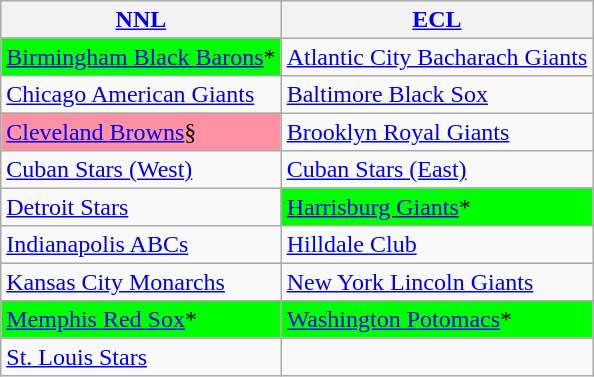<table class="wikitable" style="font-size:100%;line-height:1.1;">
<tr>
<th><a href='#'>NNL</a></th>
<th><a href='#'>ECL</a></th>
</tr>
<tr>
<td style="background-color: #00FF00;"><a href='#'>Birmingham Black Barons</a>*</td>
<td><a href='#'>Atlantic City Bacharach Giants</a></td>
</tr>
<tr>
<td><a href='#'>Chicago American Giants</a></td>
<td><a href='#'>Baltimore Black Sox</a></td>
</tr>
<tr>
<td style="background-color: #FF91A4;"><a href='#'>Cleveland Browns</a>§</td>
<td><a href='#'>Brooklyn Royal Giants</a></td>
</tr>
<tr>
<td><a href='#'>Cuban Stars (West)</a></td>
<td><a href='#'>Cuban Stars (East)</a></td>
</tr>
<tr>
<td><a href='#'>Detroit Stars</a></td>
<td style="background-color: #00FF00;"><a href='#'>Harrisburg Giants</a>*</td>
</tr>
<tr>
<td><a href='#'>Indianapolis ABCs</a></td>
<td><a href='#'>Hilldale Club</a></td>
</tr>
<tr>
<td><a href='#'>Kansas City Monarchs</a></td>
<td><a href='#'>New York Lincoln Giants</a></td>
</tr>
<tr>
<td style="background-color: #00FF00;"><a href='#'>Memphis Red Sox</a>*</td>
<td style="background-color: #00FF00;"><a href='#'>Washington Potomacs</a>*</td>
</tr>
<tr>
<td><a href='#'>St. Louis Stars</a></td>
<td></td>
</tr>
</table>
